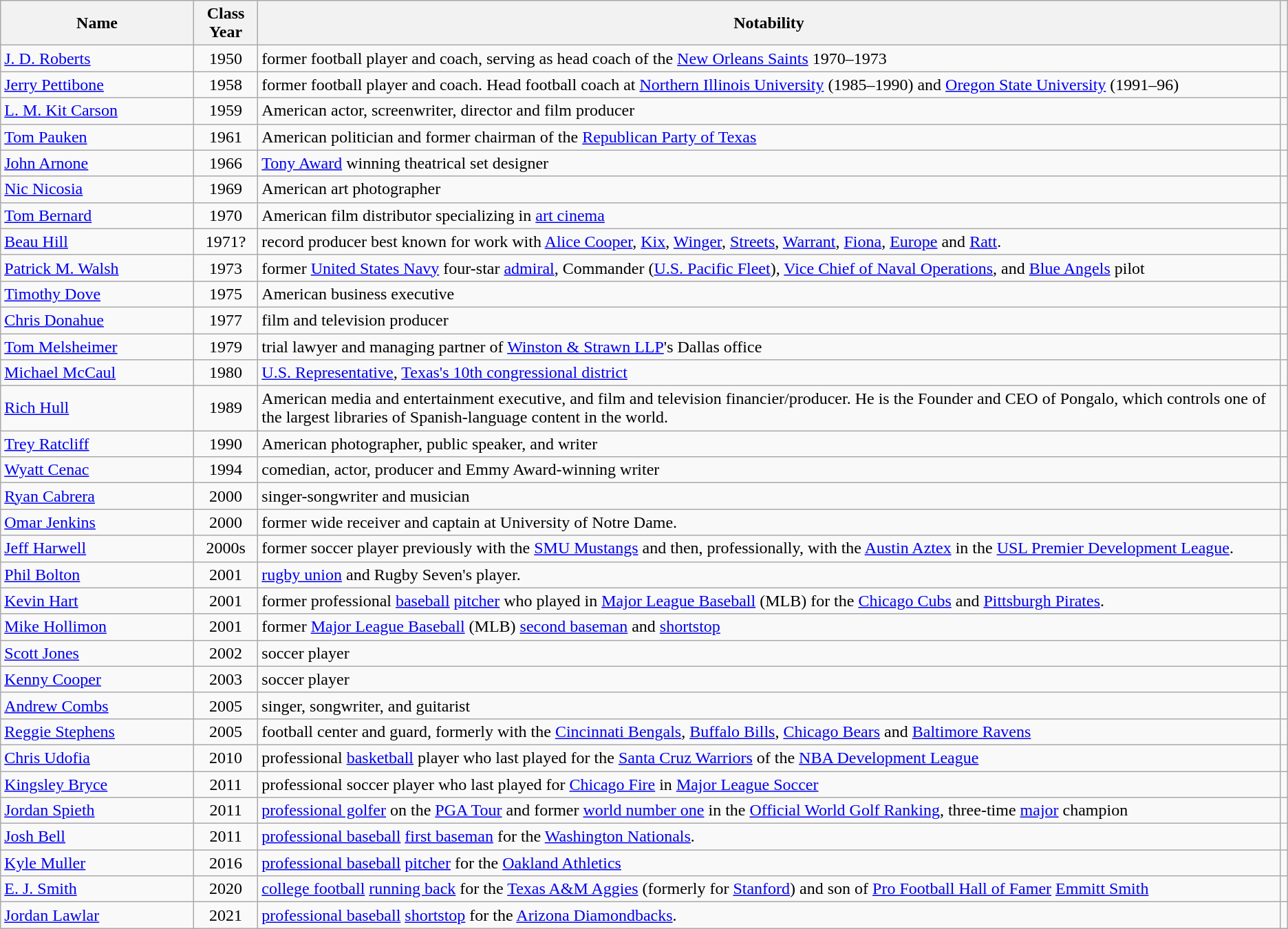<table class="wikitable sortable" >
<tr>
<th scope="col" style="width:15%;">Name</th>
<th scope="col" style="width:5%;">Class Year</th>
<th scope="col" >Notability</th>
<th scope="col" ></th>
</tr>
<tr>
<td data-sort-value="Roberts, J. D."><a href='#'>J. D. Roberts</a></td>
<td style="text-align:center;">1950</td>
<td>former football player and coach, serving as head coach of the <a href='#'>New Orleans Saints</a> 1970–1973</td>
<td style="text-align:center;"></td>
</tr>
<tr>
<td data-sort-value="Pettibone, Jerry"><a href='#'>Jerry Pettibone</a></td>
<td style="text-align:center;">1958</td>
<td>former football player and coach. Head football coach at <a href='#'>Northern Illinois University</a> (1985–1990) and <a href='#'>Oregon State University</a> (1991–96)</td>
<td style="text-align:center;"></td>
</tr>
<tr>
<td data-sort-value="Carson, L. M. Kit"><a href='#'>L. M. Kit Carson</a></td>
<td style="text-align:center;">1959</td>
<td>American actor, screenwriter, director and film producer</td>
<td style="text-align:center;"></td>
</tr>
<tr>
<td data-sort-value="Pauken, Tom"><a href='#'>Tom Pauken</a></td>
<td style="text-align:center;">1961</td>
<td>American politician and former chairman of the <a href='#'>Republican Party of Texas</a></td>
<td style="text-align:center;"></td>
</tr>
<tr>
<td data-sort-value="Arnone, John"><a href='#'>John Arnone</a></td>
<td style="text-align:center;">1966</td>
<td><a href='#'>Tony Award</a> winning theatrical set designer</td>
<td style="text-align:center;"></td>
</tr>
<tr>
<td data-sort-value="Nicosia, Nic"><a href='#'>Nic Nicosia</a></td>
<td style="text-align:center;">1969</td>
<td>American art photographer</td>
<td style="text-align:center;"></td>
</tr>
<tr>
<td data-sort-value="Bernard, Tom"><a href='#'>Tom Bernard</a></td>
<td style="text-align:center;">1970</td>
<td>American film distributor specializing in <a href='#'>art cinema</a></td>
<td style="text-align:center;"></td>
</tr>
<tr>
<td data-sort-value="Hill, Beau"><a href='#'>Beau Hill</a></td>
<td style="text-align:center;">1971?</td>
<td>record producer best known for work with <a href='#'>Alice Cooper</a>, <a href='#'>Kix</a>, <a href='#'>Winger</a>, <a href='#'>Streets</a>, <a href='#'>Warrant</a>, <a href='#'>Fiona</a>, <a href='#'>Europe</a> and <a href='#'>Ratt</a>.</td>
<td style="text-align:center;"></td>
</tr>
<tr>
<td data-sort-value="Walsh, Patrick M."><a href='#'>Patrick M. Walsh</a></td>
<td style="text-align:center;">1973</td>
<td>former <a href='#'>United States Navy</a> four-star <a href='#'>admiral</a>, Commander (<a href='#'>U.S. Pacific Fleet</a>), <a href='#'>Vice Chief of Naval Operations</a>, and <a href='#'>Blue Angels</a> pilot</td>
<td style="text-align:center;"></td>
</tr>
<tr>
<td data-sort-value="Dove, Timothy L."><a href='#'>Timothy Dove</a></td>
<td style="text-align:center;">1975</td>
<td>American business executive</td>
<td style="text-align:center;"></td>
</tr>
<tr>
<td data-sort-value="Donahue, Chris"><a href='#'>Chris Donahue</a></td>
<td style="text-align:center;">1977</td>
<td>film and television producer</td>
<td style="text-align:center;"></td>
</tr>
<tr>
<td data-sort-value="Melsheimer, Thomas M."><a href='#'>Tom Melsheimer</a></td>
<td style="text-align:center;">1979</td>
<td>trial lawyer and managing partner of <a href='#'>Winston & Strawn LLP</a>'s Dallas office</td>
<td style="text-align:center;"></td>
</tr>
<tr>
<td data-sort-value="McCaul, Michael"><a href='#'>Michael McCaul</a></td>
<td style="text-align:center;">1980</td>
<td><a href='#'>U.S. Representative</a>, <a href='#'>Texas's 10th congressional district</a></td>
<td style="text-align:center;"></td>
</tr>
<tr>
<td data-sort-value="Hull, Richard"><a href='#'>Rich Hull</a></td>
<td style="text-align:center;">1989</td>
<td>American media and entertainment executive, and film and television financier/producer. He is the Founder and CEO of Pongalo, which controls one of the largest libraries of Spanish-language content in the world.</td>
<td style="text-align:center;"></td>
</tr>
<tr>
<td data-sort-value="Ratcliff, Trey"><a href='#'>Trey Ratcliff</a></td>
<td style="text-align:center;">1990</td>
<td>American photographer, public speaker, and writer</td>
<td style="text-align:center;"></td>
</tr>
<tr>
<td data-sort-value="Cenac, Wyatt"><a href='#'>Wyatt Cenac</a></td>
<td style="text-align:center;">1994</td>
<td>comedian, actor, producer and Emmy Award-winning writer</td>
<td style="text-align:center;"></td>
</tr>
<tr>
<td data-sort-value="Cabrera, Ryan"><a href='#'>Ryan Cabrera</a></td>
<td style="text-align:center;">2000</td>
<td>singer-songwriter and musician</td>
<td style="text-align:center;"></td>
</tr>
<tr>
<td data-sort-value="Jenkins, Omar"><a href='#'>Omar Jenkins</a></td>
<td style="text-align:center;">2000</td>
<td>former wide receiver and captain at University of Notre Dame.</td>
<td style="text-align:center;"></td>
</tr>
<tr>
<td data-sort-value="Harwell, Jeff"><a href='#'>Jeff Harwell</a></td>
<td style="text-align:center;">2000s</td>
<td>former soccer player previously with the <a href='#'>SMU Mustangs</a> and then, professionally, with the <a href='#'>Austin Aztex</a> in the <a href='#'>USL Premier Development League</a>.</td>
<td style="text-align:center;"></td>
</tr>
<tr>
<td data-sort-value="Bolton, Phil"><a href='#'>Phil Bolton</a></td>
<td style="text-align:center;">2001</td>
<td><a href='#'>rugby union</a> and Rugby Seven's player.</td>
<td style="text-align:center;"></td>
</tr>
<tr>
<td data-sort-value="Hart, Kevin"><a href='#'>Kevin Hart</a></td>
<td style="text-align:center;">2001</td>
<td>former professional <a href='#'>baseball</a> <a href='#'>pitcher</a> who played in <a href='#'>Major League Baseball</a> (MLB) for the <a href='#'>Chicago Cubs</a> and <a href='#'>Pittsburgh Pirates</a>.</td>
<td style="text-align:center;"></td>
</tr>
<tr>
<td data-sort-value="Hollimon, Mike"><a href='#'>Mike Hollimon</a></td>
<td style="text-align:center;">2001</td>
<td>former <a href='#'>Major League Baseball</a> (MLB) <a href='#'>second baseman</a> and <a href='#'>shortstop</a></td>
<td style="text-align:center;"></td>
</tr>
<tr>
<td data-sort-value="Jones, Scott"><a href='#'>Scott Jones</a></td>
<td style="text-align:center;">2002</td>
<td>soccer player</td>
<td style="text-align:center;"></td>
</tr>
<tr>
<td data-sort-value="Cooper, Kenny"><a href='#'>Kenny Cooper</a></td>
<td style="text-align:center;">2003</td>
<td>soccer player</td>
<td style="text-align:center;"></td>
</tr>
<tr>
<td data-sort-value="Combs, Andrew"><a href='#'>Andrew Combs</a></td>
<td style="text-align:center;">2005</td>
<td>singer, songwriter, and guitarist</td>
<td style="text-align:center;"></td>
</tr>
<tr>
<td data-sort-value="Stephens, Reggie"><a href='#'>Reggie Stephens</a></td>
<td style="text-align:center;">2005</td>
<td>football center and guard, formerly with the <a href='#'>Cincinnati Bengals</a>, <a href='#'>Buffalo Bills</a>, <a href='#'>Chicago Bears</a> and <a href='#'>Baltimore Ravens</a></td>
<td style="text-align:center;"></td>
</tr>
<tr>
<td data-sort-value="Udofia, Chris"><a href='#'>Chris Udofia</a></td>
<td style="text-align:center;">2010</td>
<td>professional <a href='#'>basketball</a> player who last played for the <a href='#'>Santa Cruz Warriors</a> of the <a href='#'>NBA Development League</a></td>
<td style="text-align:center;"></td>
</tr>
<tr>
<td data-sort-value="Bryce, Kingsley"><a href='#'>Kingsley Bryce</a></td>
<td style="text-align:center;">2011</td>
<td>professional soccer player who last played for <a href='#'>Chicago Fire</a> in <a href='#'>Major League Soccer</a></td>
<td style="text-align:center;"></td>
</tr>
<tr>
<td data-sort-value="Spieth, Jordan"><a href='#'>Jordan Spieth</a></td>
<td style="text-align:center;">2011</td>
<td><a href='#'>professional golfer</a> on the <a href='#'>PGA Tour</a> and former <a href='#'>world number one</a> in the <a href='#'>Official World Golf Ranking</a>, three-time <a href='#'>major</a> champion</td>
<td style="text-align:center;"></td>
</tr>
<tr>
<td data-sort-value="Bell, Josh"><a href='#'>Josh Bell</a></td>
<td style="text-align:center;">2011</td>
<td><a href='#'>professional baseball</a> <a href='#'>first baseman</a> for the <a href='#'>Washington Nationals</a>.</td>
<td style="text-align:center;"></td>
</tr>
<tr>
<td data-sort-value="Muller, Kyle"><a href='#'>Kyle Muller</a></td>
<td style="text-align:center;">2016</td>
<td><a href='#'>professional baseball</a> <a href='#'>pitcher</a> for the <a href='#'>Oakland Athletics</a></td>
<td style="text-align:center;"></td>
</tr>
<tr>
<td data-sort-value="Smith, E. J."><a href='#'>E. J. Smith</a></td>
<td style="text-align:center;">2020</td>
<td><a href='#'>college football</a> <a href='#'>running back</a> for the <a href='#'>Texas A&M Aggies</a> (formerly for <a href='#'>Stanford</a>) and son of <a href='#'>Pro Football Hall of Famer</a> <a href='#'>Emmitt Smith</a></td>
<td style="text-align:center;"></td>
</tr>
<tr>
<td data-sort-value="Lawlar, Jordan"><a href='#'>Jordan Lawlar</a></td>
<td style="text-align:center;">2021</td>
<td><a href='#'>professional baseball</a> <a href='#'>shortstop</a> for the <a href='#'>Arizona Diamondbacks</a>.</td>
<td style="text-align:center;"></td>
</tr>
</table>
